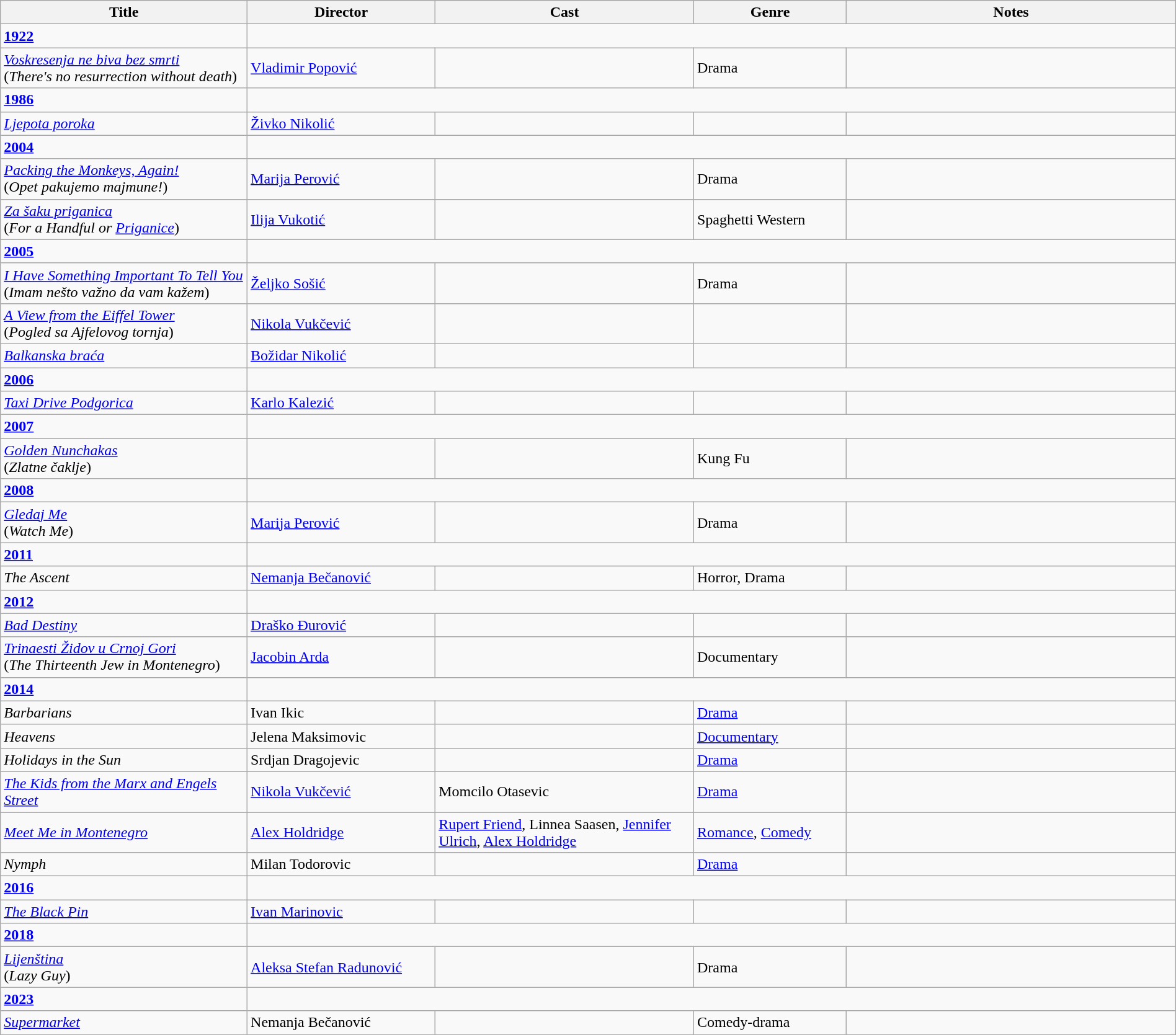<table class="wikitable" width= "100%">
<tr>
<th width=21%>Title</th>
<th width=16%>Director</th>
<th width=22%>Cast</th>
<th width=13%>Genre</th>
<th width=28%>Notes</th>
</tr>
<tr>
<td><strong><a href='#'>1922</a></strong></td>
</tr>
<tr>
<td><em><a href='#'>Voskresenja ne biva bez smrti</a></em><br>(<em>There's no resurrection without death</em>)</td>
<td><a href='#'>Vladimir Popović</a></td>
<td></td>
<td>Drama</td>
<td></td>
</tr>
<tr>
<td><strong><a href='#'>1986</a></strong></td>
</tr>
<tr>
<td><em><a href='#'>Ljepota poroka</a></em></td>
<td><a href='#'>Živko Nikolić</a></td>
<td></td>
<td></td>
<td></td>
</tr>
<tr>
<td><strong><a href='#'>2004</a></strong></td>
</tr>
<tr>
<td><em><a href='#'>Packing the Monkeys, Again!</a></em><br>(<em>Opet pakujemo majmune!</em>)</td>
<td><a href='#'>Marija Perović</a></td>
<td></td>
<td>Drama</td>
<td></td>
</tr>
<tr>
<td><em><a href='#'>Za šaku priganica</a></em><br>(<em>For a Handful or <a href='#'>Priganice</a></em>)</td>
<td><a href='#'>Ilija Vukotić</a></td>
<td></td>
<td>Spaghetti Western</td>
<td></td>
</tr>
<tr>
<td><strong><a href='#'>2005</a></strong></td>
</tr>
<tr>
<td><em><a href='#'>I Have Something Important To Tell You</a></em><br>(<em>Imam nešto važno da vam kažem</em>)</td>
<td><a href='#'>Željko Sošić</a></td>
<td></td>
<td>Drama</td>
<td></td>
</tr>
<tr>
<td><em><a href='#'>A View from the Eiffel Tower</a></em><br>(<em>Pogled sa Ajfelovog tornja</em>)</td>
<td><a href='#'>Nikola Vukčević</a></td>
<td></td>
<td></td>
<td></td>
</tr>
<tr>
<td><em><a href='#'>Balkanska braća</a></em></td>
<td><a href='#'>Božidar Nikolić</a></td>
<td></td>
<td></td>
<td></td>
</tr>
<tr>
<td><strong><a href='#'>2006</a></strong></td>
</tr>
<tr>
<td><em><a href='#'>Taxi Drive Podgorica</a></em></td>
<td><a href='#'>Karlo Kalezić</a></td>
<td></td>
<td></td>
<td></td>
</tr>
<tr>
<td><strong><a href='#'>2007</a></strong></td>
</tr>
<tr>
<td><em><a href='#'>Golden Nunchakas</a></em><br>(<em>Zlatne čaklje</em>)</td>
<td></td>
<td></td>
<td>Kung Fu</td>
<td></td>
</tr>
<tr>
<td><strong><a href='#'>2008</a></strong></td>
</tr>
<tr>
<td><em><a href='#'>Gledaj Me</a></em><br>(<em>Watch Me</em>)</td>
<td><a href='#'>Marija Perović</a></td>
<td></td>
<td>Drama</td>
<td></td>
</tr>
<tr>
<td><strong><a href='#'>2011</a></strong></td>
</tr>
<tr>
<td><em>The Ascent</em></td>
<td><a href='#'>Nemanja Bečanović</a></td>
<td></td>
<td>Horror, Drama</td>
<td></td>
</tr>
<tr>
<td><strong><a href='#'>2012</a></strong></td>
</tr>
<tr>
<td><em><a href='#'>Bad Destiny</a></em></td>
<td><a href='#'>Draško Đurović</a></td>
<td></td>
<td></td>
<td></td>
</tr>
<tr>
<td><em><a href='#'>Trinaesti Židov u Crnoj Gori</a></em><br>(<em>The Thirteenth Jew in Montenegro</em>)</td>
<td><a href='#'>Jacobin Arda</a></td>
<td></td>
<td>Documentary</td>
<td></td>
</tr>
<tr>
<td><strong><a href='#'>2014</a></strong></td>
</tr>
<tr>
<td><em>Barbarians</em></td>
<td>Ivan Ikic</td>
<td></td>
<td><a href='#'>Drama</a></td>
<td></td>
</tr>
<tr>
<td><em>Heavens</em></td>
<td>Jelena Maksimovic</td>
<td></td>
<td><a href='#'>Documentary</a></td>
<td></td>
</tr>
<tr>
<td><em>Holidays in the Sun</em></td>
<td>Srdjan Dragojevic</td>
<td></td>
<td><a href='#'>Drama</a></td>
<td></td>
</tr>
<tr>
<td><em><a href='#'>The Kids from the Marx and Engels Street</a></em></td>
<td><a href='#'>Nikola Vukčević</a></td>
<td>Momcilo Otasevic</td>
<td><a href='#'>Drama</a></td>
<td></td>
</tr>
<tr>
<td><em><a href='#'>Meet Me in Montenegro</a></em></td>
<td><a href='#'>Alex Holdridge</a></td>
<td><a href='#'>Rupert Friend</a>,  Linnea Saasen, <a href='#'>Jennifer Ulrich</a>, <a href='#'>Alex Holdridge</a></td>
<td><a href='#'>Romance</a>, <a href='#'>Comedy</a></td>
<td></td>
</tr>
<tr>
<td><em>Nymph</em></td>
<td>Milan Todorovic</td>
<td></td>
<td><a href='#'>Drama</a></td>
<td></td>
</tr>
<tr>
<td><strong><a href='#'>2016</a></strong></td>
</tr>
<tr>
<td><em><a href='#'>The Black Pin</a></em></td>
<td><a href='#'>Ivan Marinovic</a></td>
<td></td>
<td></td>
<td></td>
</tr>
<tr>
<td><strong><a href='#'>2018</a></strong></td>
</tr>
<tr>
<td><em><a href='#'>Lijenština</a></em><br>(<em>Lazy Guy</em>)</td>
<td><a href='#'>Aleksa Stefan Radunović</a></td>
<td></td>
<td>Drama</td>
<td></td>
</tr>
<tr>
<td><strong><a href='#'>2023</a></strong></td>
</tr>
<tr>
<td><em><a href='#'>Supermarket</a></em></td>
<td>Nemanja Bečanović</td>
<td></td>
<td>Comedy-drama</td>
<td></td>
</tr>
</table>
